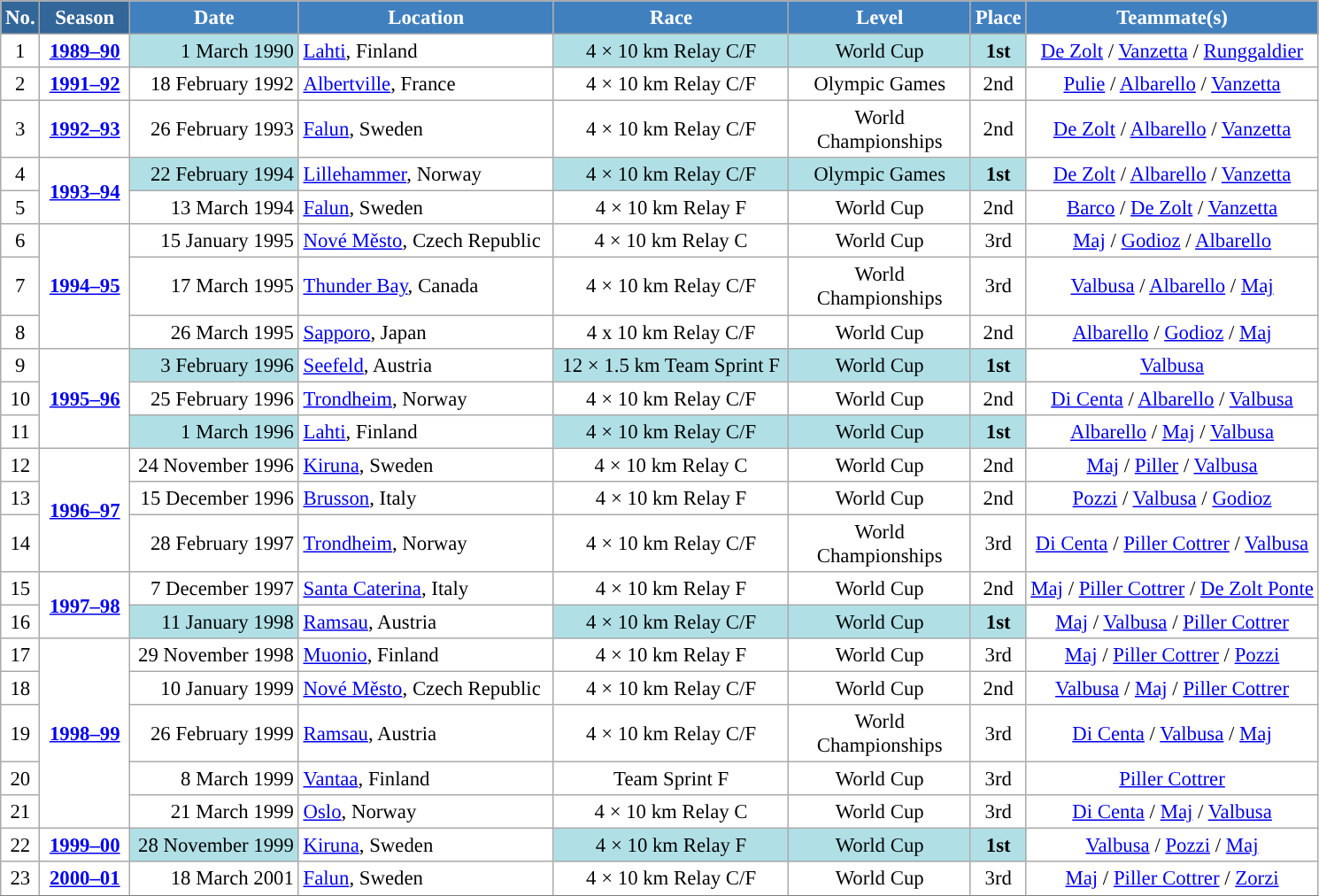<table class="wikitable sortable" style="font-size:95%; text-align:center; border:grey solid 1px; border-collapse:collapse; background:#ffffff;">
<tr style="background:#efefef;">
<th style="background-color:#369; color:white;">No.</th>
<th style="background-color:#369; color:white;">Season</th>
<th style="background-color:#4180be; color:white; width:120px;">Date</th>
<th style="background-color:#4180be; color:white; width:185px;">Location</th>
<th style="background-color:#4180be; color:white; width:170px;">Race</th>
<th style="background-color:#4180be; color:white; width:130px;">Level</th>
<th style="background-color:#4180be; color:white;">Place</th>
<th style="background-color:#4180be; color:white;">Teammate(s)</th>
</tr>
<tr>
<td align=center>1</td>
<td rowspan=1 align=center><strong><a href='#'>1989–90</a></strong></td>
<td bgcolor="#BOEOE6" align=right>1 March 1990</td>
<td align=left> <a href='#'>Lahti</a>, Finland</td>
<td bgcolor="#BOEOE6">4 × 10 km Relay C/F</td>
<td bgcolor="#BOEOE6">World Cup</td>
<td bgcolor="#BOEOE6"><strong>1st</strong></td>
<td><a href='#'>De Zolt</a> / <a href='#'>Vanzetta</a> / <a href='#'>Runggaldier</a></td>
</tr>
<tr>
<td align=center>2</td>
<td rowspan=1 align=center><strong> <a href='#'>1991–92</a> </strong></td>
<td align=right>18 February 1992</td>
<td align=left> <a href='#'>Albertville</a>, France</td>
<td>4 × 10 km Relay C/F</td>
<td>Olympic Games</td>
<td>2nd</td>
<td><a href='#'>Pulie</a> / <a href='#'>Albarello</a> / <a href='#'>Vanzetta</a></td>
</tr>
<tr>
<td align=center>3</td>
<td rowspan=1 align=center><strong> <a href='#'>1992–93</a> </strong></td>
<td align=right>26 February 1993</td>
<td align=left> <a href='#'>Falun</a>, Sweden</td>
<td>4 × 10 km Relay C/F</td>
<td>World Championships</td>
<td>2nd</td>
<td><a href='#'>De Zolt</a> / <a href='#'>Albarello</a> / <a href='#'>Vanzetta</a></td>
</tr>
<tr>
<td align=center>4</td>
<td rowspan=2 align=center><strong><a href='#'>1993–94</a></strong></td>
<td bgcolor="#BOEOE6" align=right>22 February 1994</td>
<td align=left> <a href='#'>Lillehammer</a>, Norway</td>
<td bgcolor="#BOEOE6">4 × 10 km Relay C/F</td>
<td bgcolor="#BOEOE6">Olympic Games</td>
<td bgcolor="#BOEOE6"><strong>1st</strong></td>
<td><a href='#'>De Zolt</a> / <a href='#'>Albarello</a> / <a href='#'>Vanzetta</a></td>
</tr>
<tr>
<td align=center>5</td>
<td align=right>13 March 1994</td>
<td align=left> <a href='#'>Falun</a>, Sweden</td>
<td>4 × 10 km Relay F</td>
<td>World Cup</td>
<td>2nd</td>
<td><a href='#'>Barco</a> / <a href='#'>De Zolt</a> / <a href='#'>Vanzetta</a></td>
</tr>
<tr>
<td align=center>6</td>
<td rowspan=3 align=center><strong> <a href='#'>1994–95</a> </strong></td>
<td align=right>15 January 1995</td>
<td align=left> <a href='#'>Nové Město</a>, Czech Republic</td>
<td>4 × 10 km Relay C</td>
<td>World Cup</td>
<td>3rd</td>
<td><a href='#'>Maj</a> / <a href='#'>Godioz</a> / <a href='#'>Albarello</a></td>
</tr>
<tr>
<td align=center>7</td>
<td align=right>17 March 1995</td>
<td align=left> <a href='#'>Thunder Bay</a>, Canada</td>
<td>4 × 10 km Relay C/F</td>
<td>World Championships</td>
<td>3rd</td>
<td><a href='#'>Valbusa</a> / <a href='#'>Albarello</a> / <a href='#'>Maj</a></td>
</tr>
<tr>
<td align=center>8</td>
<td align=right>26 March 1995</td>
<td align=left> <a href='#'>Sapporo</a>, Japan</td>
<td>4 x 10 km Relay C/F</td>
<td>World Cup</td>
<td>2nd</td>
<td><a href='#'>Albarello</a> / <a href='#'>Godioz</a> / <a href='#'>Maj</a></td>
</tr>
<tr>
<td align=center>9</td>
<td rowspan=3 align=center><strong><a href='#'>1995–96</a></strong></td>
<td bgcolor="#BOEOE6" align=right>3 February 1996</td>
<td align=left> <a href='#'>Seefeld</a>, Austria</td>
<td bgcolor="#BOEOE6">12 × 1.5 km Team Sprint F</td>
<td bgcolor="#BOEOE6">World Cup</td>
<td bgcolor="#BOEOE6"><strong>1st</strong></td>
<td><a href='#'>Valbusa</a></td>
</tr>
<tr>
<td align=center>10</td>
<td align=right>25 February 1996</td>
<td align=left> <a href='#'>Trondheim</a>, Norway</td>
<td>4 × 10 km Relay C/F</td>
<td>World Cup</td>
<td>2nd</td>
<td><a href='#'>Di Centa</a> / <a href='#'>Albarello</a> / <a href='#'>Valbusa</a></td>
</tr>
<tr>
<td align=center>11</td>
<td bgcolor="#BOEOE6" align=right>1 March 1996</td>
<td align=left> <a href='#'>Lahti</a>, Finland</td>
<td bgcolor="#BOEOE6">4 × 10 km Relay C/F</td>
<td bgcolor="#BOEOE6">World Cup</td>
<td bgcolor="#BOEOE6"><strong>1st</strong></td>
<td><a href='#'>Albarello</a> / <a href='#'>Maj</a> / <a href='#'>Valbusa</a></td>
</tr>
<tr>
<td align=center>12</td>
<td rowspan=3 align=center><strong> <a href='#'>1996–97</a> </strong></td>
<td align=right>24 November 1996</td>
<td align=left> <a href='#'>Kiruna</a>, Sweden</td>
<td>4 × 10 km Relay C</td>
<td>World Cup</td>
<td>2nd</td>
<td><a href='#'>Maj</a> / <a href='#'>Piller</a> / <a href='#'>Valbusa</a></td>
</tr>
<tr>
<td align=center>13</td>
<td align=right>15 December 1996</td>
<td align=left> <a href='#'>Brusson</a>, Italy</td>
<td>4 × 10 km Relay F</td>
<td>World Cup</td>
<td>2nd</td>
<td><a href='#'>Pozzi</a> / <a href='#'>Valbusa</a> / <a href='#'>Godioz</a></td>
</tr>
<tr>
<td align=center>14</td>
<td align=right>28 February 1997</td>
<td align=left> <a href='#'>Trondheim</a>, Norway</td>
<td>4 × 10 km Relay C/F</td>
<td>World Championships</td>
<td>3rd</td>
<td><a href='#'>Di Centa</a> / <a href='#'>Piller Cottrer</a> / <a href='#'>Valbusa</a></td>
</tr>
<tr>
<td align=center>15</td>
<td rowspan=2 align=center><strong> <a href='#'>1997–98</a> </strong></td>
<td align=right>7 December 1997</td>
<td align=left> <a href='#'>Santa Caterina</a>, Italy</td>
<td>4 × 10 km Relay F</td>
<td>World Cup</td>
<td>2nd</td>
<td><a href='#'>Maj</a> / <a href='#'>Piller Cottrer</a> / <a href='#'>De Zolt Ponte</a></td>
</tr>
<tr>
<td align=center>16</td>
<td bgcolor="#BOEOE6" align=right>11 January 1998</td>
<td align=left> <a href='#'>Ramsau</a>, Austria</td>
<td bgcolor="#BOEOE6">4 × 10 km Relay C/F</td>
<td bgcolor="#BOEOE6">World Cup</td>
<td bgcolor="#BOEOE6"><strong>1st</strong></td>
<td><a href='#'>Maj</a> / <a href='#'>Valbusa</a> / <a href='#'>Piller Cottrer</a></td>
</tr>
<tr>
<td align=center>17</td>
<td rowspan=5 align=center><strong> <a href='#'>1998–99</a> </strong></td>
<td align=right>29 November 1998</td>
<td align=left> <a href='#'>Muonio</a>, Finland</td>
<td>4 × 10 km Relay F</td>
<td>World Cup</td>
<td>3rd</td>
<td><a href='#'>Maj</a> / <a href='#'>Piller Cottrer</a> / <a href='#'>Pozzi</a></td>
</tr>
<tr>
<td align=center>18</td>
<td align=right>10 January 1999</td>
<td align=left> <a href='#'>Nové Město</a>, Czech Republic</td>
<td>4 × 10 km Relay C/F</td>
<td>World Cup</td>
<td>2nd</td>
<td><a href='#'>Valbusa</a> / <a href='#'>Maj</a> / <a href='#'>Piller Cottrer</a></td>
</tr>
<tr>
<td align=center>19</td>
<td align=right>26 February 1999</td>
<td align=left> <a href='#'>Ramsau</a>, Austria</td>
<td>4 × 10 km Relay C/F</td>
<td>World Championships</td>
<td>3rd</td>
<td><a href='#'>Di Centa</a> / <a href='#'>Valbusa</a> / <a href='#'>Maj</a></td>
</tr>
<tr>
<td align=center>20</td>
<td align=right>8 March 1999</td>
<td align=left> <a href='#'>Vantaa</a>, Finland</td>
<td>Team Sprint F</td>
<td>World Cup</td>
<td>3rd</td>
<td><a href='#'>Piller Cottrer</a></td>
</tr>
<tr>
<td align=center>21</td>
<td align=right>21 March 1999</td>
<td align=left> <a href='#'>Oslo</a>, Norway</td>
<td>4 × 10 km Relay C</td>
<td>World Cup</td>
<td>3rd</td>
<td><a href='#'>Di Centa</a> / <a href='#'>Maj</a> / <a href='#'>Valbusa</a></td>
</tr>
<tr>
<td align=center>22</td>
<td rowspan=1 align=center><strong><a href='#'>1999–00</a></strong></td>
<td bgcolor="#BOEOE6" align=right>28 November 1999</td>
<td align=left> <a href='#'>Kiruna</a>, Sweden</td>
<td bgcolor="#BOEOE6">4 × 10 km Relay F</td>
<td bgcolor="#BOEOE6">World Cup</td>
<td bgcolor="#BOEOE6"><strong>1st</strong></td>
<td><a href='#'>Valbusa</a> / <a href='#'>Pozzi</a> / <a href='#'>Maj</a></td>
</tr>
<tr>
<td align=center>23</td>
<td rowspan=1 align=center><strong> <a href='#'>2000–01</a> </strong></td>
<td align=right>18 March 2001</td>
<td align=left> <a href='#'>Falun</a>, Sweden</td>
<td>4 × 10 km Relay C/F</td>
<td>World Cup</td>
<td>3rd</td>
<td><a href='#'>Maj</a> / <a href='#'>Piller Cottrer</a> / <a href='#'>Zorzi</a></td>
</tr>
<tr>
</tr>
</table>
